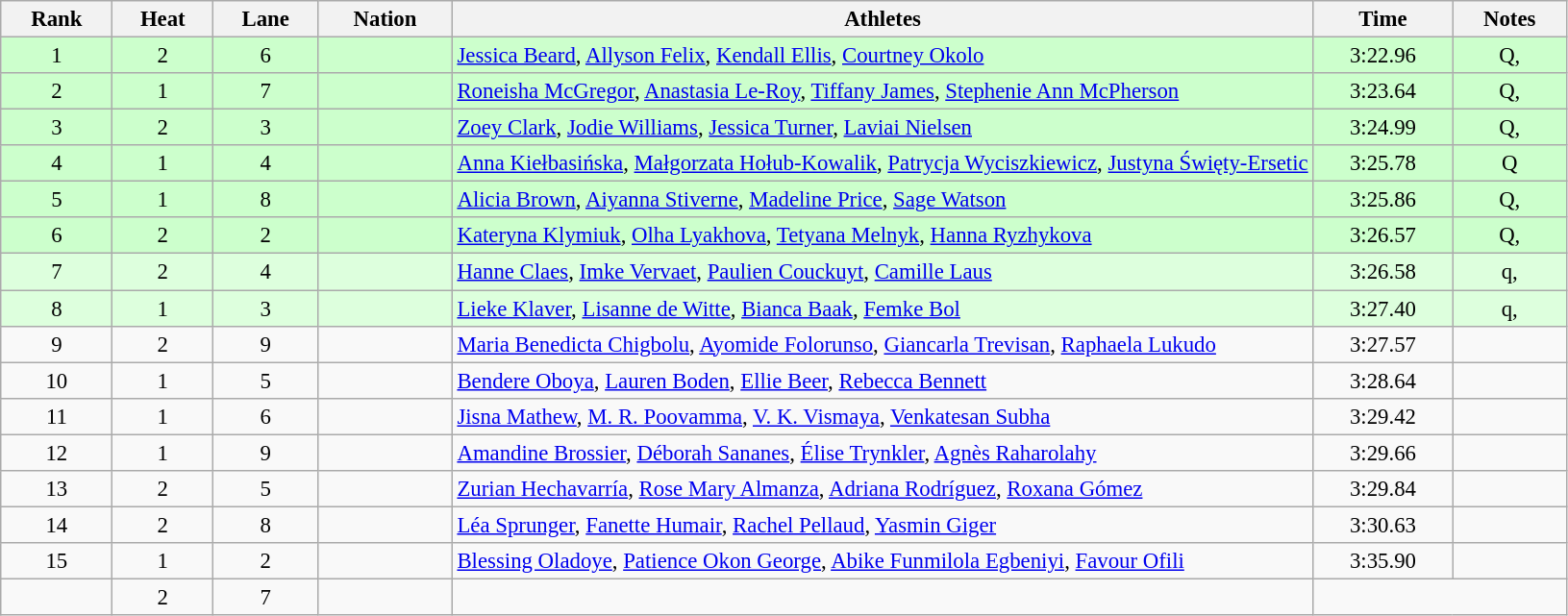<table class="wikitable sortable" style="text-align:center; font-size:95%;">
<tr>
<th>Rank</th>
<th>Heat</th>
<th>Lane</th>
<th>Nation</th>
<th width="55%">Athletes</th>
<th>Time</th>
<th>Notes</th>
</tr>
<tr bgcolor=ccffcc>
<td>1</td>
<td>2</td>
<td>6</td>
<td align=left></td>
<td align=left><a href='#'>Jessica Beard</a>, <a href='#'>Allyson Felix</a>, <a href='#'>Kendall Ellis</a>, <a href='#'>Courtney Okolo</a></td>
<td>3:22.96</td>
<td>Q, </td>
</tr>
<tr bgcolor=ccffcc>
<td>2</td>
<td>1</td>
<td>7</td>
<td align=left></td>
<td align=left><a href='#'>Roneisha McGregor</a>, <a href='#'>Anastasia Le-Roy</a>, <a href='#'>Tiffany James</a>, <a href='#'>Stephenie Ann McPherson</a></td>
<td>3:23.64</td>
<td>Q, </td>
</tr>
<tr bgcolor=ccffcc>
<td>3</td>
<td>2</td>
<td>3</td>
<td align=left></td>
<td align=left><a href='#'>Zoey Clark</a>, <a href='#'>Jodie Williams</a>, <a href='#'>Jessica Turner</a>, <a href='#'>Laviai Nielsen</a></td>
<td>3:24.99</td>
<td>Q, </td>
</tr>
<tr bgcolor=ccffcc>
<td>4</td>
<td>1</td>
<td>4</td>
<td align=left></td>
<td align=left><a href='#'>Anna Kiełbasińska</a>, <a href='#'>Małgorzata Hołub-Kowalik</a>, <a href='#'>Patrycja Wyciszkiewicz</a>, <a href='#'>Justyna Święty-Ersetic</a></td>
<td>3:25.78</td>
<td>Q</td>
</tr>
<tr bgcolor=ccffcc>
<td>5</td>
<td>1</td>
<td>8</td>
<td align=left></td>
<td align=left><a href='#'>Alicia Brown</a>, <a href='#'>Aiyanna Stiverne</a>, <a href='#'>Madeline Price</a>, <a href='#'>Sage Watson</a></td>
<td>3:25.86</td>
<td>Q, </td>
</tr>
<tr bgcolor=ccffcc>
<td>6</td>
<td>2</td>
<td>2</td>
<td align=left></td>
<td align=left><a href='#'>Kateryna Klymiuk</a>, <a href='#'>Olha Lyakhova</a>, <a href='#'>Tetyana Melnyk</a>, <a href='#'>Hanna Ryzhykova</a></td>
<td>3:26.57</td>
<td>Q, </td>
</tr>
<tr bgcolor=ddffdd>
<td>7</td>
<td>2</td>
<td>4</td>
<td align=left></td>
<td align=left><a href='#'>Hanne Claes</a>, <a href='#'>Imke Vervaet</a>, <a href='#'>Paulien Couckuyt</a>, <a href='#'>Camille Laus</a></td>
<td>3:26.58</td>
<td>q, <strong></strong></td>
</tr>
<tr bgcolor=ddffdd>
<td>8</td>
<td>1</td>
<td>3</td>
<td align=left></td>
<td align=left><a href='#'>Lieke Klaver</a>, <a href='#'>Lisanne de Witte</a>, <a href='#'>Bianca Baak</a>, <a href='#'>Femke Bol</a></td>
<td>3:27.40</td>
<td>q, </td>
</tr>
<tr>
<td>9</td>
<td>2</td>
<td>9</td>
<td align=left></td>
<td align=left><a href='#'>Maria Benedicta Chigbolu</a>, <a href='#'>Ayomide Folorunso</a>, <a href='#'>Giancarla Trevisan</a>, <a href='#'>Raphaela Lukudo</a></td>
<td>3:27.57</td>
<td></td>
</tr>
<tr>
<td>10</td>
<td>1</td>
<td>5</td>
<td align=left></td>
<td align=left><a href='#'>Bendere Oboya</a>, <a href='#'>Lauren Boden</a>, <a href='#'>Ellie Beer</a>, <a href='#'>Rebecca Bennett</a></td>
<td>3:28.64</td>
<td></td>
</tr>
<tr>
<td>11</td>
<td>1</td>
<td>6</td>
<td align=left></td>
<td align=left><a href='#'>Jisna Mathew</a>, <a href='#'>M. R. Poovamma</a>, <a href='#'>V. K. Vismaya</a>, <a href='#'>Venkatesan Subha</a></td>
<td>3:29.42</td>
<td></td>
</tr>
<tr>
<td>12</td>
<td>1</td>
<td>9</td>
<td align=left></td>
<td align=left><a href='#'>Amandine Brossier</a>, <a href='#'>Déborah Sananes</a>, <a href='#'>Élise Trynkler</a>, <a href='#'>Agnès Raharolahy</a></td>
<td>3:29.66</td>
<td></td>
</tr>
<tr>
<td>13</td>
<td>2</td>
<td>5</td>
<td align=left></td>
<td align=left><a href='#'>Zurian Hechavarría</a>, <a href='#'>Rose Mary Almanza</a>, <a href='#'>Adriana Rodríguez</a>, <a href='#'>Roxana Gómez</a></td>
<td>3:29.84</td>
<td></td>
</tr>
<tr>
<td>14</td>
<td>2</td>
<td>8</td>
<td align=left></td>
<td align=left><a href='#'>Léa Sprunger</a>, <a href='#'>Fanette Humair</a>, <a href='#'>Rachel Pellaud</a>, <a href='#'>Yasmin Giger</a></td>
<td>3:30.63</td>
<td></td>
</tr>
<tr>
<td>15</td>
<td>1</td>
<td>2</td>
<td align=left></td>
<td align=left><a href='#'>Blessing Oladoye</a>, <a href='#'>Patience Okon George</a>, <a href='#'>Abike Funmilola Egbeniyi</a>, <a href='#'>Favour Ofili</a></td>
<td>3:35.90</td>
<td></td>
</tr>
<tr>
<td></td>
<td>2</td>
<td>7</td>
<td align=left></td>
<td align=left></td>
<td colspan=2></td>
</tr>
</table>
